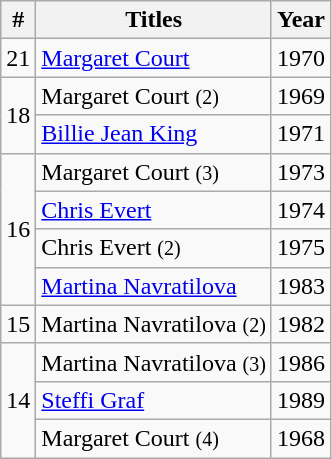<table class="wikitable">
<tr>
<th>#</th>
<th>Titles</th>
<th>Year<br></th>
</tr>
<tr>
<td>21</td>
<td> <a href='#'>Margaret Court</a></td>
<td>1970</td>
</tr>
<tr>
<td rowspan=2>18</td>
<td> Margaret Court <small>(2)</small></td>
<td>1969</td>
</tr>
<tr>
<td> <a href='#'>Billie Jean King</a></td>
<td>1971</td>
</tr>
<tr>
<td rowspan=4>16</td>
<td> Margaret Court <small>(3)</small></td>
<td>1973</td>
</tr>
<tr>
<td> <a href='#'>Chris Evert</a></td>
<td>1974</td>
</tr>
<tr>
<td> Chris Evert <small>(2)</small></td>
<td>1975</td>
</tr>
<tr>
<td> <a href='#'>Martina Navratilova</a></td>
<td>1983</td>
</tr>
<tr>
<td>15</td>
<td> Martina Navratilova <small>(2)</small></td>
<td>1982</td>
</tr>
<tr>
<td rowspan=3>14</td>
<td> Martina Navratilova <small>(3)</small></td>
<td>1986</td>
</tr>
<tr>
<td> <a href='#'>Steffi Graf</a></td>
<td>1989</td>
</tr>
<tr>
<td> Margaret Court <small>(4)</small></td>
<td>1968</td>
</tr>
</table>
